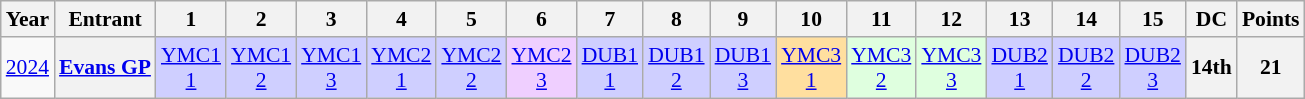<table class="wikitable" style="text-align:center; font-size:90%">
<tr>
<th>Year</th>
<th>Entrant</th>
<th>1</th>
<th>2</th>
<th>3</th>
<th>4</th>
<th>5</th>
<th>6</th>
<th>7</th>
<th>8</th>
<th>9</th>
<th>10</th>
<th>11</th>
<th>12</th>
<th>13</th>
<th>14</th>
<th>15</th>
<th>DC</th>
<th>Points</th>
</tr>
<tr>
<td><a href='#'>2024</a></td>
<th><a href='#'>Evans GP</a></th>
<td style="background:#CFCFFF;"><a href='#'>YMC1<br>1</a><br></td>
<td style="background:#CFCFFF;"><a href='#'>YMC1<br>2</a><br></td>
<td style="background:#CFCFFF;"><a href='#'>YMC1<br>3</a><br></td>
<td style="background:#CFCFFF;"><a href='#'>YMC2<br>1</a><br></td>
<td style="background:#CFCFFF;"><a href='#'>YMC2<br>2</a><br></td>
<td style="background:#EFCFFF;"><a href='#'>YMC2<br>3</a><br></td>
<td style="background:#CFCFFF;"><a href='#'>DUB1<br>1</a><br></td>
<td style="background:#CFCFFF;"><a href='#'>DUB1<br>2</a><br></td>
<td style="background:#CFCFFF;"><a href='#'>DUB1<br>3</a><br></td>
<td style="background:#FFDF9F;"><a href='#'>YMC3<br>1</a><br></td>
<td style="background:#DFFFDF;"><a href='#'>YMC3<br>2</a><br></td>
<td style="background:#DFFFDF;"><a href='#'>YMC3<br>3</a><br></td>
<td style="background:#CFCFFF;"><a href='#'>DUB2<br>1</a><br></td>
<td style="background:#CFCFFF;"><a href='#'>DUB2<br>2</a><br></td>
<td style="background:#CFCFFF;"><a href='#'>DUB2<br>3</a><br></td>
<th>14th</th>
<th>21</th>
</tr>
</table>
